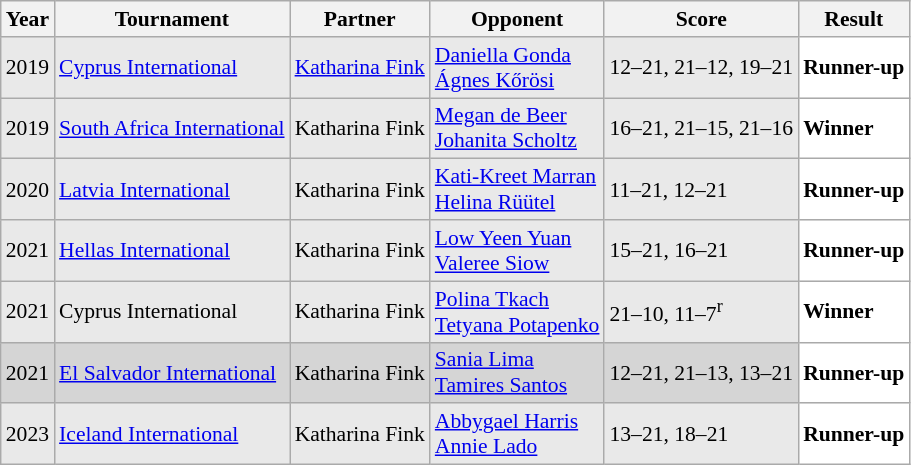<table class="sortable wikitable" style="font-size: 90%;">
<tr>
<th>Year</th>
<th>Tournament</th>
<th>Partner</th>
<th>Opponent</th>
<th>Score</th>
<th>Result</th>
</tr>
<tr style="background:#E9E9E9">
<td align="center">2019</td>
<td align="left"><a href='#'>Cyprus International</a></td>
<td align="left"> <a href='#'>Katharina Fink</a></td>
<td align="left"> <a href='#'>Daniella Gonda</a><br> <a href='#'>Ágnes Kőrösi</a></td>
<td align="left">12–21, 21–12, 19–21</td>
<td style="text-align:left; background:white"> <strong>Runner-up</strong></td>
</tr>
<tr style="background:#E9E9E9">
<td align="center">2019</td>
<td align="left"><a href='#'>South Africa International</a></td>
<td align="left"> Katharina Fink</td>
<td align="left"> <a href='#'>Megan de Beer</a><br> <a href='#'>Johanita Scholtz</a></td>
<td align="left">16–21, 21–15, 21–16</td>
<td style="text-align:left; background:white"> <strong>Winner</strong></td>
</tr>
<tr style="background:#E9E9E9">
<td align="center">2020</td>
<td align="left"><a href='#'>Latvia International</a></td>
<td align="left"> Katharina Fink</td>
<td align="left"> <a href='#'>Kati-Kreet Marran</a><br> <a href='#'>Helina Rüütel</a></td>
<td align="left">11–21, 12–21</td>
<td style="text-align:left; background:white"> <strong>Runner-up</strong></td>
</tr>
<tr style="background:#E9E9E9">
<td align="center">2021</td>
<td align="left"><a href='#'>Hellas International</a></td>
<td align="left"> Katharina Fink</td>
<td align="left"> <a href='#'>Low Yeen Yuan</a><br> <a href='#'>Valeree Siow</a></td>
<td align="left">15–21, 16–21</td>
<td style="text-align:left; background:white"> <strong>Runner-up</strong></td>
</tr>
<tr style="background:#E9E9E9">
<td align="center">2021</td>
<td align="left">Cyprus International</td>
<td align="left"> Katharina Fink</td>
<td align="left"> <a href='#'>Polina Tkach</a><br> <a href='#'>Tetyana Potapenko</a></td>
<td align="left">21–10, 11–7<sup>r</sup></td>
<td style="text-align:left; background:white"> <strong>Winner</strong></td>
</tr>
<tr style="background:#D5D5D5">
<td align="center">2021</td>
<td align="left"><a href='#'>El Salvador International</a></td>
<td align="left"> Katharina Fink</td>
<td align="left"> <a href='#'>Sania Lima</a><br> <a href='#'>Tamires Santos</a></td>
<td align="left">12–21, 21–13, 13–21</td>
<td style="text-align:left; background:white"> <strong>Runner-up</strong></td>
</tr>
<tr style="background:#E9E9E9">
<td align="center">2023</td>
<td align="left"><a href='#'>Iceland International</a></td>
<td align="left"> Katharina Fink</td>
<td align="left"> <a href='#'>Abbygael Harris</a><br> <a href='#'>Annie Lado</a></td>
<td align="left">13–21, 18–21</td>
<td style="text-align:left; background:white"> <strong>Runner-up</strong></td>
</tr>
</table>
